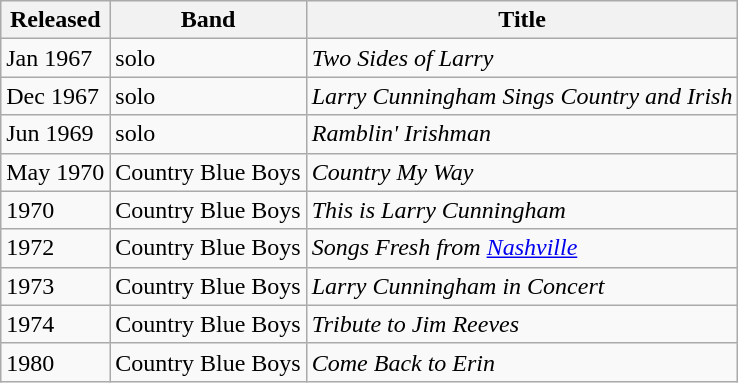<table class=wikitable>
<tr>
<th>Released</th>
<th>Band</th>
<th>Title</th>
</tr>
<tr>
<td>Jan 1967</td>
<td>solo</td>
<td><em>Two Sides of Larry</em></td>
</tr>
<tr>
<td>Dec 1967</td>
<td>solo</td>
<td><em>Larry Cunningham Sings Country and Irish</em></td>
</tr>
<tr>
<td>Jun 1969</td>
<td>solo</td>
<td><em>Ramblin' Irishman</em></td>
</tr>
<tr>
<td>May 1970</td>
<td>Country Blue Boys</td>
<td><em>Country My Way</em></td>
</tr>
<tr>
<td>1970</td>
<td>Country Blue Boys</td>
<td><em>This is Larry Cunningham</em></td>
</tr>
<tr>
<td>1972</td>
<td>Country Blue Boys</td>
<td><em>Songs Fresh from <a href='#'>Nashville</a></em></td>
</tr>
<tr>
<td>1973</td>
<td>Country Blue Boys</td>
<td><em>Larry Cunningham in Concert</em></td>
</tr>
<tr>
<td>1974</td>
<td>Country Blue Boys</td>
<td><em>Tribute to Jim Reeves</em></td>
</tr>
<tr>
<td>1980</td>
<td>Country Blue Boys</td>
<td><em>Come Back to Erin</em></td>
</tr>
</table>
